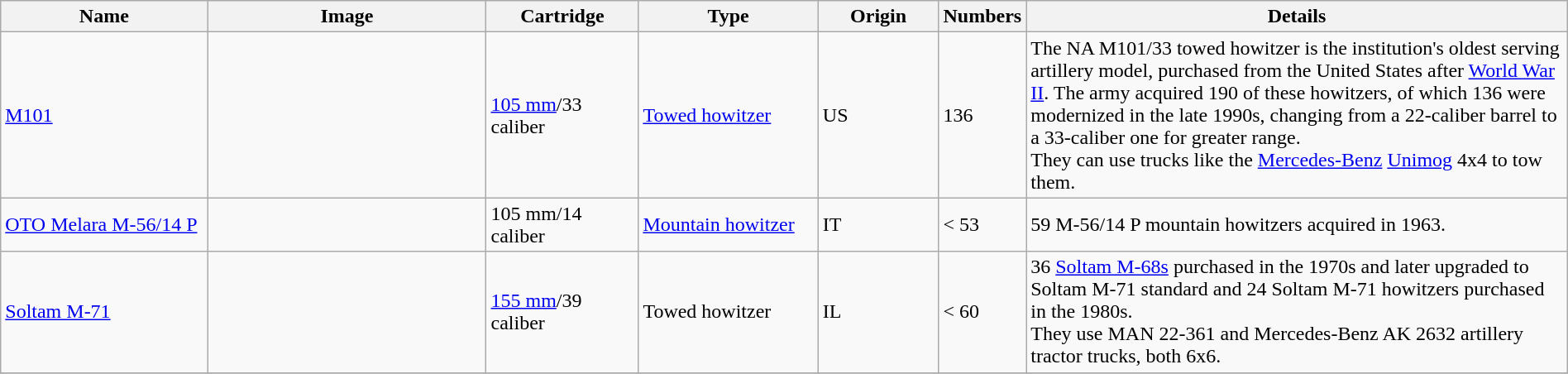<table class="wikitable" border="0" style="width:100%">
<tr>
<th style="text-align: center; width:14%;">Name</th>
<th style="text-align: center; width:19%;">Image</th>
<th style="text-align: center; width:10%;">Cartridge</th>
<th style="text-align: center; width:12%;">Type</th>
<th style="text-align: center; width:8%;">Origin</th>
<th><strong>Numbers</strong></th>
<th style="text-align: center; width:37%;">Details</th>
</tr>
<tr>
<td><a href='#'>M101</a></td>
<td></td>
<td><a href='#'>105 mm</a>/33 caliber</td>
<td><a href='#'>Towed howitzer</a></td>
<td> US</td>
<td>136</td>
<td>The NA M101/33 towed howitzer is the institution's oldest serving artillery model, purchased from the United States after <a href='#'>World War II</a>. The army acquired 190 of these howitzers, of which 136 were modernized in the late 1990s, changing from a 22-caliber barrel to a 33-caliber one for greater range.<br>They can use trucks like the <a href='#'>Mercedes-Benz</a> <a href='#'>Unimog</a> 4x4 to tow them.</td>
</tr>
<tr>
<td><a href='#'>OTO Melara M-56/14 P</a></td>
<td></td>
<td>105 mm/14 caliber</td>
<td><a href='#'>Mountain howitzer</a></td>
<td> IT</td>
<td>< 53</td>
<td>59 M-56/14 P mountain howitzers acquired in 1963.</td>
</tr>
<tr>
<td><a href='#'>Soltam M-71</a></td>
<td></td>
<td><a href='#'>155 mm</a>/39 caliber</td>
<td>Towed howitzer</td>
<td> IL</td>
<td>< 60</td>
<td>36 <a href='#'>Soltam M-68s</a> purchased in the 1970s and later upgraded to Soltam M-71 standard and 24 Soltam M-71 howitzers purchased in the 1980s.<br>They use MAN 22-361 and Mercedes-Benz AK 2632 artillery tractor trucks, both 6x6.</td>
</tr>
<tr>
</tr>
</table>
